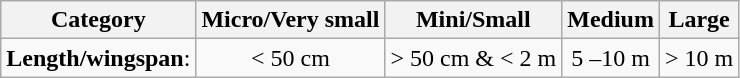<table class="wikitable sortable" style="text-align:center;">
<tr>
<th>Category</th>
<th>Micro/Very small</th>
<th>Mini/Small</th>
<th>Medium</th>
<th>Large</th>
</tr>
<tr>
<td><strong>Length/wingspan</strong>:</td>
<td>< 50 cm</td>
<td>> 50 cm & < 2 m</td>
<td>5 –10 m</td>
<td>> 10 m</td>
</tr>
</table>
